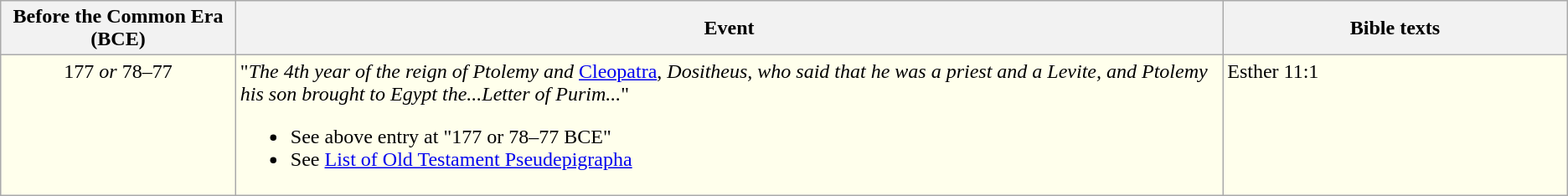<table class="wikitable" style="align:center;">
<tr>
<th style="width:15%;">Before the Common Era<br>(BCE)</th>
<th style="width:63%;">Event</th>
<th style="width:22%;">Bible texts</th>
</tr>
<tr style="text-align:left; background:#ffffec; vertical-align:top;">
<td style="text-align:center;">177 <em>or</em> 78–77</td>
<td>"<em>The 4th year of the reign of Ptolemy and </em><a href='#'>Cleopatra</a>, <em>Dositheus, who said that he was a priest and a Levite, and Ptolemy his son brought to Egypt the...Letter of Purim...</em>"<br><ul><li>See above entry at "177 or 78–77 BCE"</li><li>See <a href='#'>List of Old Testament Pseudepigrapha</a></li></ul></td>
<td>Esther 11:1</td>
</tr>
</table>
